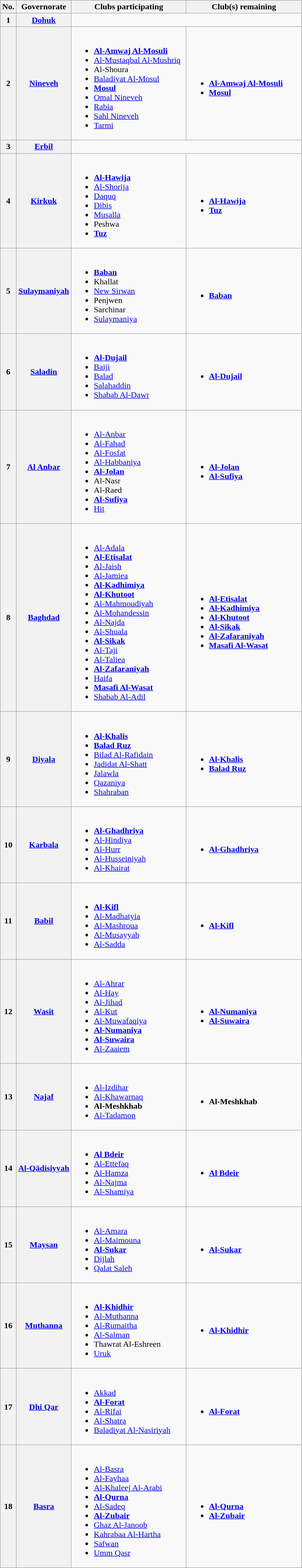<table class="wikitable">
<tr>
<th>No.</th>
<th>Governorate</th>
<th width=215>Clubs participating</th>
<th width=215>Club(s) remaining</th>
</tr>
<tr>
<th>1</th>
<th><a href='#'>Dohuk</a></th>
<td colspan="3"></td>
</tr>
<tr>
<th>2</th>
<th><a href='#'>Nineveh</a></th>
<td><br><ul><li><strong><a href='#'>Al-Amwaj Al-Mosuli</a></strong></li><li><a href='#'>Al-Mustaqbal Al-Mushriq</a></li><li>Al-Shoura</li><li><a href='#'>Baladiyat Al-Mosul</a></li><li><strong><a href='#'>Mosul</a></strong></li><li><a href='#'>Omal Nineveh</a></li><li><a href='#'>Rabia</a></li><li><a href='#'>Sahl Nineveh</a></li><li><a href='#'>Tarmi</a></li></ul></td>
<td><br><ul><li><strong><a href='#'>Al-Amwaj Al-Mosuli</a></strong></li><li><strong><a href='#'>Mosul</a></strong></li></ul></td>
</tr>
<tr>
<th>3</th>
<th><a href='#'>Erbil</a></th>
<td colspan="3"></td>
</tr>
<tr>
<th>4</th>
<th><a href='#'>Kirkuk</a></th>
<td><br><ul><li><strong><a href='#'>Al-Hawija</a></strong></li><li><a href='#'>Al-Shorija</a></li><li><a href='#'>Daquq</a></li><li><a href='#'>Dibis</a></li><li><a href='#'>Musalla</a></li><li>Peshwa</li><li><strong><a href='#'>Tuz</a></strong></li></ul></td>
<td><br><ul><li><strong><a href='#'>Al-Hawija</a></strong></li><li><strong><a href='#'>Tuz</a></strong></li></ul></td>
</tr>
<tr>
<th>5</th>
<th><a href='#'>Sulaymaniyah</a></th>
<td><br><ul><li><strong><a href='#'>Baban</a></strong></li><li>Khallat</li><li><a href='#'>New Sirwan</a></li><li>Penjwen</li><li>Sarchinar</li><li><a href='#'>Sulaymaniya</a></li></ul></td>
<td><br><ul><li><strong><a href='#'>Baban</a></strong></li></ul></td>
</tr>
<tr>
<th>6</th>
<th><a href='#'>Saladin</a></th>
<td><br><ul><li><strong><a href='#'>Al-Dujail</a></strong></li><li><a href='#'>Baiji</a></li><li><a href='#'>Balad</a></li><li><a href='#'>Salahaddin</a></li><li><a href='#'>Shabab Al-Dawr</a></li></ul></td>
<td><br><ul><li><strong><a href='#'>Al-Dujail</a></strong></li></ul></td>
</tr>
<tr>
<th>7</th>
<th><a href='#'>Al Anbar</a></th>
<td><br><ul><li><a href='#'>Al-Anbar</a></li><li><a href='#'>Al-Fahad</a></li><li><a href='#'>Al-Fosfat</a></li><li><a href='#'>Al-Habbaniya</a></li><li><strong><a href='#'>Al-Jolan</a></strong></li><li>Al-Nasr</li><li>Al-Raed</li><li><strong><a href='#'>Al-Sufiya</a></strong></li><li><a href='#'>Hit</a></li></ul></td>
<td><br><ul><li><strong><a href='#'>Al-Jolan</a></strong></li><li><strong><a href='#'>Al-Sufiya</a></strong></li></ul></td>
</tr>
<tr>
<th>8</th>
<th><a href='#'>Baghdad</a></th>
<td><br><ul><li><a href='#'>Al-Adala</a></li><li><strong><a href='#'>Al-Etisalat</a></strong></li><li><a href='#'>Al-Jaish</a></li><li><a href='#'>Al-Jamiea</a></li><li><strong><a href='#'>Al-Kadhimiya</a></strong></li><li><strong><a href='#'>Al-Khutoot</a></strong></li><li><a href='#'>Al-Mahmoudiyah</a></li><li><a href='#'>Al-Mohandessin</a></li><li><a href='#'>Al-Najda</a></li><li><a href='#'>Al-Shuala</a></li><li><strong><a href='#'>Al-Sikak</a></strong></li><li><a href='#'>Al-Taji</a></li><li><a href='#'>Al-Taliea</a></li><li><strong><a href='#'>Al-Zafaraniyah</a></strong></li><li><a href='#'>Haifa</a></li><li><strong><a href='#'>Masafi Al-Wasat</a></strong></li><li><a href='#'>Shabab Al-Adil</a></li></ul></td>
<td><br><ul><li><strong><a href='#'>Al-Etisalat</a></strong></li><li><strong><a href='#'>Al-Kadhimiya</a></strong></li><li><strong><a href='#'>Al-Khutoot</a></strong></li><li><strong><a href='#'>Al-Sikak</a></strong></li><li><strong><a href='#'>Al-Zafaraniyah</a></strong></li><li><strong><a href='#'>Masafi Al-Wasat</a></strong></li></ul></td>
</tr>
<tr>
<th>9</th>
<th><a href='#'>Diyala</a></th>
<td><br><ul><li><strong><a href='#'>Al-Khalis</a></strong></li><li><strong><a href='#'>Balad Ruz</a></strong></li><li><a href='#'>Bilad Al-Rafidain</a></li><li><a href='#'>Jadidat Al-Shatt</a></li><li><a href='#'>Jalawla</a></li><li><a href='#'>Qazaniya</a></li><li><a href='#'>Shahraban</a></li></ul></td>
<td><br><ul><li><strong><a href='#'>Al-Khalis</a></strong></li><li><strong><a href='#'>Balad Ruz</a></strong></li></ul></td>
</tr>
<tr>
<th>10</th>
<th><a href='#'>Karbala</a></th>
<td><br><ul><li><strong><a href='#'>Al-Ghadhriya</a></strong></li><li><a href='#'>Al-Hindiya</a></li><li><a href='#'>Al-Hurr</a></li><li><a href='#'>Al-Husseiniyah</a></li><li><a href='#'>Al-Khairat</a></li></ul></td>
<td><br><ul><li><strong><a href='#'>Al-Ghadhriya</a></strong></li></ul></td>
</tr>
<tr>
<th>11</th>
<th><a href='#'>Babil</a></th>
<td><br><ul><li><strong><a href='#'>Al-Kifl</a></strong></li><li><a href='#'>Al-Madhatyia</a></li><li><a href='#'>Al-Mashroua</a></li><li><a href='#'>Al-Musayyab</a></li><li><a href='#'>Al-Sadda</a></li></ul></td>
<td><br><ul><li><strong><a href='#'>Al-Kifl</a></strong></li></ul></td>
</tr>
<tr>
<th>12</th>
<th><a href='#'>Wasit</a></th>
<td><br><ul><li><a href='#'>Al-Ahrar</a></li><li><a href='#'>Al-Hay</a></li><li><a href='#'>Al-Jihad</a></li><li><a href='#'>Al-Kut</a></li><li><a href='#'>Al-Muwafaqiya</a></li><li><strong><a href='#'>Al-Numaniya</a></strong></li><li><strong><a href='#'>Al-Suwaira</a></strong></li><li><a href='#'>Al-Zaaiem</a></li></ul></td>
<td><br><ul><li><strong><a href='#'>Al-Numaniya</a></strong></li><li><strong><a href='#'>Al-Suwaira</a></strong></li></ul></td>
</tr>
<tr>
<th>13</th>
<th><a href='#'>Najaf</a></th>
<td><br><ul><li><a href='#'>Al-Izdihar</a></li><li><a href='#'>Al-Khawarnaq</a></li><li><strong>Al-Meshkhab</strong></li><li><a href='#'>Al-Tadamon</a></li></ul></td>
<td><br><ul><li><strong>Al-Meshkhab</strong></li></ul></td>
</tr>
<tr>
<th>14</th>
<th><a href='#'>Al-Qādisiyyah</a></th>
<td><br><ul><li><strong><a href='#'>Al Bdeir</a></strong></li><li><a href='#'>Al-Ettefaq</a></li><li><a href='#'>Al-Hamza</a></li><li><a href='#'>Al-Najma</a></li><li><a href='#'>Al-Shamiya</a></li></ul></td>
<td><br><ul><li><strong><a href='#'>Al Bdeir</a></strong></li></ul></td>
</tr>
<tr>
<th>15</th>
<th><a href='#'>Maysan</a></th>
<td><br><ul><li><a href='#'>Al-Amara</a></li><li><a href='#'>Al-Maimouna</a></li><li><strong><a href='#'>Al-Sukar</a></strong></li><li><a href='#'>Dijlah</a></li><li><a href='#'>Qalat Saleh</a></li></ul></td>
<td><br><ul><li><strong><a href='#'>Al-Sukar</a></strong></li></ul></td>
</tr>
<tr>
<th>16</th>
<th><a href='#'>Muthanna</a></th>
<td><br><ul><li><strong><a href='#'>Al-Khidhir</a></strong></li><li><a href='#'>Al-Muthanna</a></li><li><a href='#'>Al-Rumaitha</a></li><li><a href='#'>Al-Salman</a></li><li>Thawrat Al-Eshreen</li><li><a href='#'>Uruk</a></li></ul></td>
<td><br><ul><li><strong><a href='#'>Al-Khidhir</a></strong></li></ul></td>
</tr>
<tr>
<th>17</th>
<th><a href='#'>Dhi Qar</a></th>
<td><br><ul><li><a href='#'>Akkad</a></li><li><strong><a href='#'>Al-Forat</a></strong></li><li><a href='#'>Al-Rifai</a></li><li><a href='#'>Al-Shatra</a></li><li><a href='#'>Baladiyat Al-Nasiriyah</a></li></ul></td>
<td><br><ul><li><strong><a href='#'>Al-Forat</a></strong></li></ul></td>
</tr>
<tr>
<th>18</th>
<th><a href='#'>Basra</a></th>
<td><br><ul><li><a href='#'>Al-Basra</a></li><li><a href='#'>Al-Fayhaa</a></li><li><a href='#'>Al-Khaleej Al-Arabi</a></li><li><strong><a href='#'>Al-Qurna</a></strong></li><li><a href='#'>Al-Sadeq</a></li><li><strong><a href='#'>Al-Zubair</a></strong></li><li><a href='#'>Ghaz Al-Janoob</a></li><li><a href='#'>Kahrabaa Al-Hartha</a></li><li><a href='#'>Safwan</a></li><li><a href='#'>Umm Qasr</a></li></ul></td>
<td><br><ul><li><strong><a href='#'>Al-Qurna</a></strong></li><li><strong><a href='#'>Al-Zubair</a></strong></li></ul></td>
</tr>
</table>
